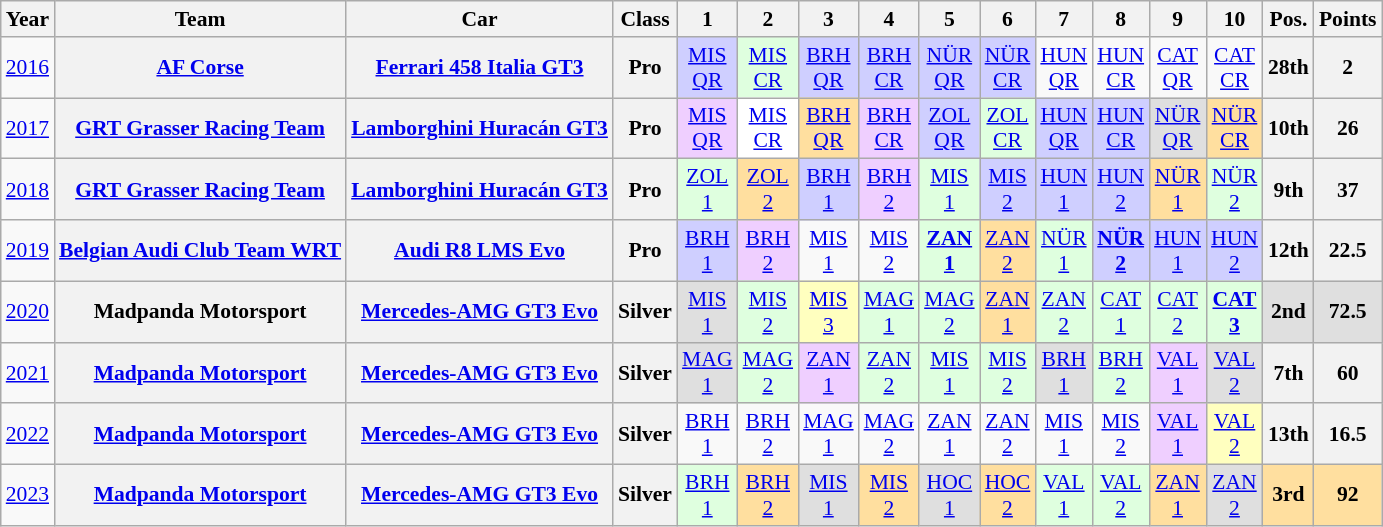<table class="wikitable" border="1" style="text-align:center; font-size:90%;">
<tr>
<th>Year</th>
<th>Team</th>
<th>Car</th>
<th>Class</th>
<th>1</th>
<th>2</th>
<th>3</th>
<th>4</th>
<th>5</th>
<th>6</th>
<th>7</th>
<th>8</th>
<th>9</th>
<th>10</th>
<th>Pos.</th>
<th>Points</th>
</tr>
<tr>
<td><a href='#'>2016</a></td>
<th><a href='#'>AF Corse</a></th>
<th><a href='#'>Ferrari 458 Italia GT3</a></th>
<th>Pro</th>
<td style="background:#CFCFFF;"><a href='#'>MIS<br>QR</a><br></td>
<td style="background:#DFFFDF;"><a href='#'>MIS<br>CR</a><br></td>
<td style="background:#CFCFFF;"><a href='#'>BRH<br>QR</a><br></td>
<td style="background:#CFCFFF;"><a href='#'>BRH<br>CR</a><br></td>
<td style="background:#CFCFFF;"><a href='#'>NÜR<br>QR</a><br></td>
<td style="background:#CFCFFF;"><a href='#'>NÜR<br>CR</a><br></td>
<td style="background:#;"><a href='#'>HUN<br>QR</a></td>
<td style="background:#;"><a href='#'>HUN<br>CR</a></td>
<td style="background:#;"><a href='#'>CAT<br>QR</a></td>
<td style="background:#;"><a href='#'>CAT<br>CR</a></td>
<th>28th</th>
<th>2</th>
</tr>
<tr>
<td><a href='#'>2017</a></td>
<th><a href='#'>GRT Grasser Racing Team</a></th>
<th><a href='#'>Lamborghini Huracán GT3</a></th>
<th>Pro</th>
<td style="background:#EFCFFF;"><a href='#'>MIS<br>QR</a><br></td>
<td style="background:#FFFFFF;"><a href='#'>MIS<br>CR</a><br></td>
<td style="background:#FFDF9F;"><a href='#'>BRH<br>QR</a><br></td>
<td style="background:#EFCFFF;"><a href='#'>BRH<br>CR</a><br></td>
<td style="background:#CFCFFF;"><a href='#'>ZOL<br>QR</a><br></td>
<td style="background:#DFFFDF;"><a href='#'>ZOL<br>CR</a><br></td>
<td style="background:#CFCFFF;"><a href='#'>HUN<br>QR</a><br></td>
<td style="background:#CFCFFF;"><a href='#'>HUN<br>CR</a><br></td>
<td style="background:#DFDFDF;"><a href='#'>NÜR<br>QR</a><br></td>
<td style="background:#FFDF9F;"><a href='#'>NÜR<br>CR</a><br></td>
<th>10th</th>
<th>26</th>
</tr>
<tr>
<td><a href='#'>2018</a></td>
<th><a href='#'>GRT Grasser Racing Team</a></th>
<th><a href='#'>Lamborghini Huracán GT3</a></th>
<th>Pro</th>
<td style="background:#DFFFDF;"><a href='#'>ZOL<br>1</a><br></td>
<td style="background:#FFDF9F;"><a href='#'>ZOL<br>2</a><br></td>
<td style="background:#CFCFFF;"><a href='#'>BRH<br>1</a><br></td>
<td style="background:#EFCFFF;"><a href='#'>BRH<br>2</a><br></td>
<td style="background:#DFFFDF;"><a href='#'>MIS<br>1</a><br></td>
<td style="background:#CFCFFF;"><a href='#'>MIS<br>2</a><br></td>
<td style="background:#CFCFFF;"><a href='#'>HUN<br>1</a><br></td>
<td style="background:#CFCFFF;"><a href='#'>HUN<br>2</a><br></td>
<td style="background:#FFDF9F;"><a href='#'>NÜR<br>1</a><br></td>
<td style="background:#DFFFDF;"><a href='#'>NÜR<br>2</a><br></td>
<th>9th</th>
<th>37</th>
</tr>
<tr>
<td><a href='#'>2019</a></td>
<th><a href='#'>Belgian Audi Club Team WRT</a></th>
<th><a href='#'>Audi R8 LMS Evo</a></th>
<th>Pro</th>
<td style="background:#CFCFFF;"><a href='#'>BRH<br>1</a><br></td>
<td style="background:#EFCFFF;"><a href='#'>BRH<br>2</a><br></td>
<td style="background:#;"><a href='#'>MIS<br>1</a></td>
<td style="background:#;"><a href='#'>MIS<br>2</a></td>
<td style="background:#DFFFDF;"><strong><a href='#'>ZAN<br>1</a></strong><br></td>
<td style="background:#FFDF9F;"><a href='#'>ZAN<br>2</a><br></td>
<td style="background:#DFFFDF;"><a href='#'>NÜR<br>1</a><br></td>
<td style="background:#CFCFFF;"><strong><a href='#'>NÜR<br>2</a></strong><br></td>
<td style="background:#CFCFFF;"><a href='#'>HUN<br>1</a><br></td>
<td style="background:#CFCFFF;"><a href='#'>HUN<br>2</a><br></td>
<th>12th</th>
<th>22.5</th>
</tr>
<tr>
<td><a href='#'>2020</a></td>
<th>Madpanda Motorsport</th>
<th><a href='#'>Mercedes-AMG GT3 Evo</a></th>
<th>Silver</th>
<td style="background:#DFDFDF;"><a href='#'>MIS<br>1</a><br></td>
<td style="background:#DFFFDF;"><a href='#'>MIS<br>2</a><br></td>
<td style="background:#FFFFBF;"><a href='#'>MIS<br>3</a><br></td>
<td style="background:#DFFFDF;"><a href='#'>MAG<br>1</a><br></td>
<td style="background:#DFFFDF;"><a href='#'>MAG<br>2</a><br></td>
<td style="background:#FFDF9F;"><a href='#'>ZAN<br>1</a><br></td>
<td style="background:#DFFFDF;"><a href='#'>ZAN<br>2</a><br></td>
<td style="background:#DFFFDF;"><a href='#'>CAT<br>1</a><br></td>
<td style="background:#DFFFDF;"><a href='#'>CAT<br>2</a><br></td>
<td style="background:#DFFFDF;"><strong><a href='#'>CAT<br>3</a></strong><br></td>
<th style="background:#DFDFDF;">2nd</th>
<th style="background:#DFDFDF;">72.5</th>
</tr>
<tr>
<td><a href='#'>2021</a></td>
<th><a href='#'>Madpanda Motorsport</a></th>
<th><a href='#'>Mercedes-AMG GT3 Evo</a></th>
<th>Silver</th>
<td style="background:#DFDFDF;"><a href='#'>MAG<br>1</a><br></td>
<td style="background:#DFFFDF;"><a href='#'>MAG<br>2</a><br></td>
<td style="background:#EFCFFF;"><a href='#'>ZAN<br>1</a><br></td>
<td style="background:#DFFFDF;"><a href='#'>ZAN<br>2</a><br></td>
<td style="background:#DFFFDF;"><a href='#'>MIS<br>1</a><br></td>
<td style="background:#DFFFDF;"><a href='#'>MIS<br>2</a><br></td>
<td style="background:#DFDFDF;"><a href='#'>BRH<br>1</a><br></td>
<td style="background:#DFFFDF;"><a href='#'>BRH<br>2</a><br></td>
<td style="background:#EFCFFF;"><a href='#'>VAL<br>1</a><br></td>
<td style="background:#DFDFDF;"><a href='#'>VAL<br>2</a><br></td>
<th>7th</th>
<th>60</th>
</tr>
<tr>
<td><a href='#'>2022</a></td>
<th><a href='#'>Madpanda Motorsport</a></th>
<th><a href='#'>Mercedes-AMG GT3 Evo</a></th>
<th>Silver</th>
<td style="background:#;"><a href='#'>BRH<br>1</a></td>
<td style="background:#;"><a href='#'>BRH<br>2</a></td>
<td style="background:#;"><a href='#'>MAG<br>1</a></td>
<td style="background:#;"><a href='#'>MAG<br>2</a></td>
<td style="background:#;"><a href='#'>ZAN<br>1</a></td>
<td style="background:#;"><a href='#'>ZAN<br>2</a></td>
<td style="background:#;"><a href='#'>MIS<br>1</a></td>
<td style="background:#;"><a href='#'>MIS<br>2</a></td>
<td style="background:#EFCFFF;"><a href='#'>VAL<br>1</a><br></td>
<td style="background:#FFFFBF;"><a href='#'>VAL<br>2</a><br></td>
<th>13th</th>
<th>16.5</th>
</tr>
<tr>
<td><a href='#'>2023</a></td>
<th><a href='#'>Madpanda Motorsport</a></th>
<th><a href='#'>Mercedes-AMG GT3 Evo</a></th>
<th>Silver</th>
<td style="background:#DFFFDF;"><a href='#'>BRH<br>1</a><br></td>
<td style="background:#FFDF9F;"><a href='#'>BRH<br>2</a><br></td>
<td style="background:#DFDFDF;"><a href='#'>MIS<br>1</a><br></td>
<td style="background:#FFDF9F;"><a href='#'>MIS<br>2</a><br></td>
<td style="background:#DFDFDF;"><a href='#'>HOC<br>1</a><br></td>
<td style="background:#FFDF9F;"><a href='#'>HOC<br>2</a><br></td>
<td style="background:#DFFFDF;"><a href='#'>VAL<br>1</a><br></td>
<td style="background:#DFFFDF;"><a href='#'>VAL<br>2</a><br></td>
<td style="background:#FFDF9F;"><a href='#'>ZAN<br>1</a><br></td>
<td style="background:#DFDFDF;"><a href='#'>ZAN<br>2</a><br></td>
<th style="background:#FFDF9F;">3rd</th>
<th style="background:#FFDF9F;">92</th>
</tr>
</table>
